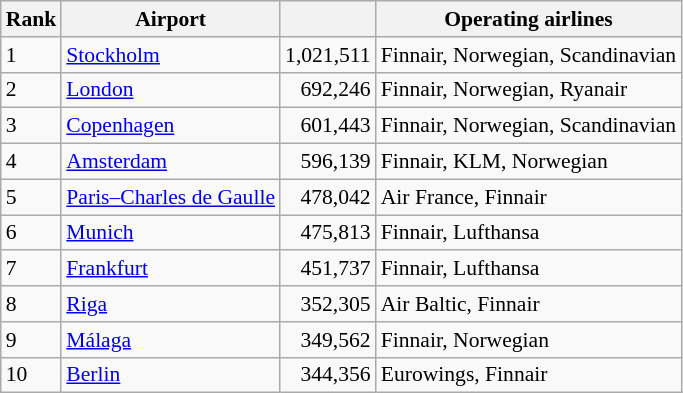<table class="wikitable" style="font-size: 90%">
<tr>
<th>Rank</th>
<th>Airport</th>
<th></th>
<th>Operating airlines</th>
</tr>
<tr>
<td>1</td>
<td><a href='#'>Stockholm</a></td>
<td style="text-align:right;">1,021,511</td>
<td>Finnair, Norwegian, Scandinavian</td>
</tr>
<tr>
<td>2</td>
<td><a href='#'>London</a></td>
<td style="text-align:right;">692,246</td>
<td>Finnair, Norwegian, Ryanair</td>
</tr>
<tr>
<td>3</td>
<td><a href='#'>Copenhagen</a></td>
<td style="text-align:right;">601,443</td>
<td>Finnair, Norwegian, Scandinavian</td>
</tr>
<tr>
<td>4</td>
<td><a href='#'>Amsterdam</a></td>
<td style="text-align:right;">596,139</td>
<td>Finnair, KLM, Norwegian</td>
</tr>
<tr>
<td>5</td>
<td><a href='#'>Paris–Charles de Gaulle</a></td>
<td style="text-align:right;">478,042</td>
<td>Air France, Finnair</td>
</tr>
<tr>
<td>6</td>
<td><a href='#'>Munich</a></td>
<td style="text-align:right;">475,813</td>
<td>Finnair, Lufthansa</td>
</tr>
<tr>
<td>7</td>
<td><a href='#'>Frankfurt</a></td>
<td style="text-align:right;">451,737</td>
<td>Finnair, Lufthansa</td>
</tr>
<tr>
<td>8</td>
<td><a href='#'>Riga</a></td>
<td style="text-align:right;">352,305</td>
<td>Air Baltic, Finnair</td>
</tr>
<tr>
<td>9</td>
<td><a href='#'>Málaga</a></td>
<td style="text-align:right;">349,562</td>
<td>Finnair, Norwegian</td>
</tr>
<tr>
<td>10</td>
<td><a href='#'>Berlin</a></td>
<td style="text-align:right;">344,356</td>
<td>Eurowings, Finnair</td>
</tr>
</table>
